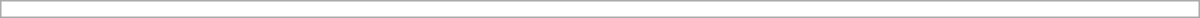<table class="collapsible uncollapsed" style="border:1px #aaa solid; width:50em; margin:0.2em auto">
<tr>
<td></td>
</tr>
<tr>
<td></td>
</tr>
</table>
